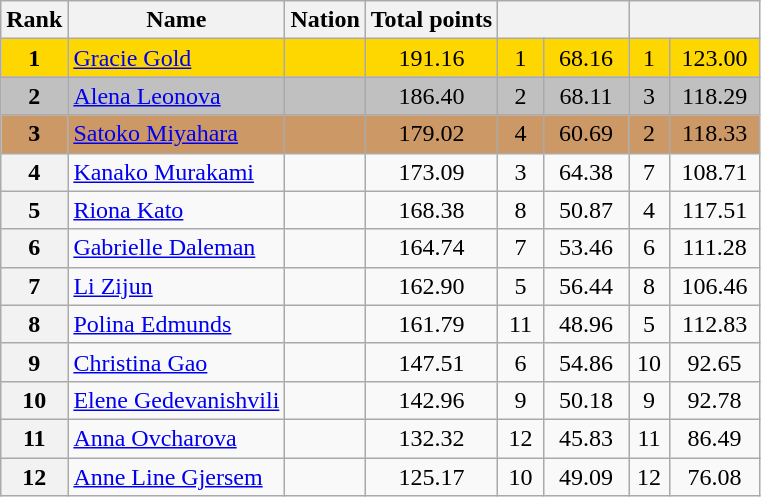<table class="wikitable sortable">
<tr>
<th>Rank</th>
<th>Name</th>
<th>Nation</th>
<th>Total points</th>
<th colspan="2" width="80px"></th>
<th colspan="2" width="80px"></th>
</tr>
<tr bgcolor="gold">
<td align="center"><strong>1</strong></td>
<td><a href='#'>Gracie Gold</a></td>
<td></td>
<td align="center">191.16</td>
<td align="center">1</td>
<td align="center">68.16</td>
<td align="center">1</td>
<td align="center">123.00</td>
</tr>
<tr bgcolor="silver">
<td align="center"><strong>2</strong></td>
<td><a href='#'>Alena Leonova</a></td>
<td></td>
<td align="center">186.40</td>
<td align="center">2</td>
<td align="center">68.11</td>
<td align="center">3</td>
<td align="center">118.29</td>
</tr>
<tr bgcolor="cc9966">
<td align="center"><strong>3</strong></td>
<td><a href='#'>Satoko Miyahara</a></td>
<td></td>
<td align="center">179.02</td>
<td align="center">4</td>
<td align="center">60.69</td>
<td align="center">2</td>
<td align="center">118.33</td>
</tr>
<tr>
<th>4</th>
<td><a href='#'>Kanako Murakami</a></td>
<td></td>
<td align="center">173.09</td>
<td align="center">3</td>
<td align="center">64.38</td>
<td align="center">7</td>
<td align="center">108.71</td>
</tr>
<tr>
<th>5</th>
<td><a href='#'>Riona Kato</a></td>
<td></td>
<td align="center">168.38</td>
<td align="center">8</td>
<td align="center">50.87</td>
<td align="center">4</td>
<td align="center">117.51</td>
</tr>
<tr>
<th>6</th>
<td><a href='#'>Gabrielle Daleman</a></td>
<td></td>
<td align="center">164.74</td>
<td align="center">7</td>
<td align="center">53.46</td>
<td align="center">6</td>
<td align="center">111.28</td>
</tr>
<tr>
<th>7</th>
<td><a href='#'>Li Zijun</a></td>
<td></td>
<td align="center">162.90</td>
<td align="center">5</td>
<td align="center">56.44</td>
<td align="center">8</td>
<td align="center">106.46</td>
</tr>
<tr>
<th>8</th>
<td><a href='#'>Polina Edmunds</a></td>
<td></td>
<td align="center">161.79</td>
<td align="center">11</td>
<td align="center">48.96</td>
<td align="center">5</td>
<td align="center">112.83</td>
</tr>
<tr>
<th>9</th>
<td><a href='#'>Christina Gao</a></td>
<td></td>
<td align="center">147.51</td>
<td align="center">6</td>
<td align="center">54.86</td>
<td align="center">10</td>
<td align="center">92.65</td>
</tr>
<tr>
<th>10</th>
<td><a href='#'>Elene Gedevanishvili</a></td>
<td></td>
<td align="center">142.96</td>
<td align="center">9</td>
<td align="center">50.18</td>
<td align="center">9</td>
<td align="center">92.78</td>
</tr>
<tr>
<th>11</th>
<td><a href='#'>Anna Ovcharova</a></td>
<td></td>
<td align="center">132.32</td>
<td align="center">12</td>
<td align="center">45.83</td>
<td align="center">11</td>
<td align="center">86.49</td>
</tr>
<tr>
<th>12</th>
<td><a href='#'>Anne Line Gjersem</a></td>
<td></td>
<td align="center">125.17</td>
<td align="center">10</td>
<td align="center">49.09</td>
<td align="center">12</td>
<td align="center">76.08</td>
</tr>
</table>
